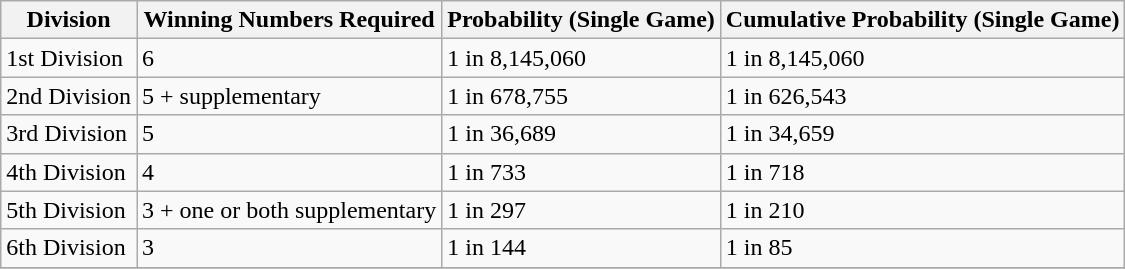<table class="wikitable">
<tr>
<th>Division</th>
<th>Winning Numbers Required</th>
<th>Probability (Single Game)</th>
<th>Cumulative Probability (Single Game)</th>
</tr>
<tr>
<td>1st Division</td>
<td>6</td>
<td>1 in 8,145,060</td>
<td>1 in 8,145,060</td>
</tr>
<tr>
<td>2nd Division</td>
<td>5 + supplementary</td>
<td>1 in 678,755</td>
<td>1 in 626,543</td>
</tr>
<tr>
<td>3rd Division</td>
<td>5</td>
<td>1 in 36,689</td>
<td>1 in 34,659</td>
</tr>
<tr>
<td>4th Division</td>
<td>4</td>
<td>1 in 733</td>
<td>1 in 718</td>
</tr>
<tr>
<td>5th Division</td>
<td>3 + one or both supplementary</td>
<td>1 in 297</td>
<td>1 in 210</td>
</tr>
<tr>
<td>6th Division</td>
<td>3</td>
<td>1 in 144</td>
<td>1 in 85</td>
</tr>
<tr>
</tr>
</table>
